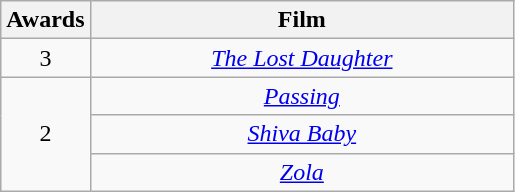<table class="wikitable" rowspan=2 border=2 style="text-align:center;">
<tr>
<th scope="col" width="50">Awards</th>
<th scope="col" width="275">Film</th>
</tr>
<tr>
<td>3</td>
<td><em><a href='#'>The Lost Daughter</a></em></td>
</tr>
<tr>
<td rowspan="3">2</td>
<td><em><a href='#'>Passing</a></em></td>
</tr>
<tr>
<td><em><a href='#'>Shiva Baby</a></em></td>
</tr>
<tr>
<td><em><a href='#'>Zola</a></em></td>
</tr>
</table>
